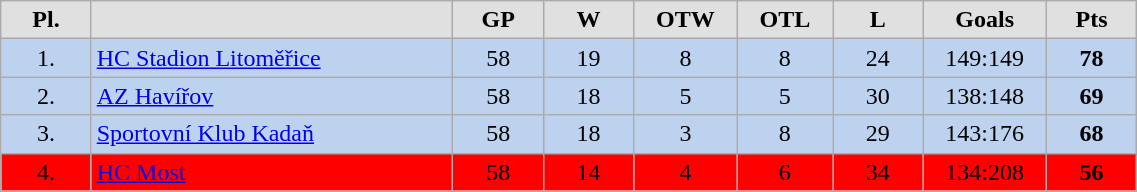<table class="wikitable" style="width:60%; text-align: center">
<tr style="font-weight:bold; background-color:#e0e0e0">
<td width="5%">Pl.</td>
<td width="20%"></td>
<td width="5%">GP</td>
<td width="5%">W</td>
<td width="5%">OTW</td>
<td width="5%">OTL</td>
<td width="5%">L</td>
<td width="5%">Goals</td>
<td width="5%">Pts</td>
</tr>
<tr style="background-color:#BCD2EE">
<td>1.</td>
<td style="text-align: left"><a href='#'>HC Stadion Litoměřice</a></td>
<td>58</td>
<td>19</td>
<td>8</td>
<td>8</td>
<td>24</td>
<td>149:149</td>
<td><strong>78</strong></td>
</tr>
<tr style="background-color:#BCD2EE">
<td>2.</td>
<td style="text-align: left"><a href='#'>AZ Havířov</a></td>
<td>58</td>
<td>18</td>
<td>5</td>
<td>5</td>
<td>30</td>
<td>138:148</td>
<td><strong>69</strong></td>
</tr>
<tr style="background-color:#BCD2EE">
<td>3.</td>
<td style="text-align: left"><a href='#'>Sportovní Klub Kadaň</a></td>
<td>58</td>
<td>18</td>
<td>3</td>
<td>8</td>
<td>29</td>
<td>143:176</td>
<td><strong>68</strong></td>
</tr>
<tr style="background-color:red">
<td>4.</td>
<td style="text-align: left"><a href='#'>HC Most</a></td>
<td>58</td>
<td>14</td>
<td>4</td>
<td>6</td>
<td>34</td>
<td>134:208</td>
<td><strong>56</strong></td>
</tr>
</table>
